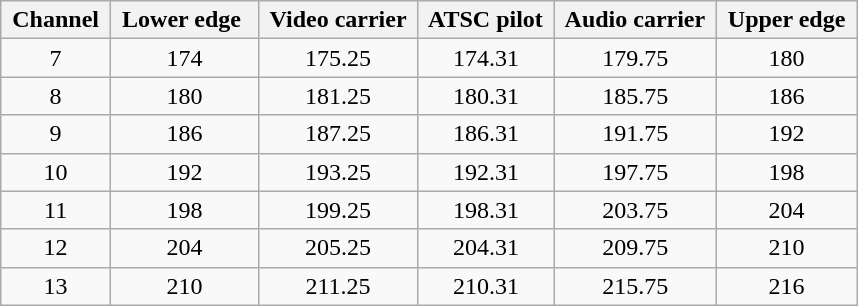<table class="wikitable" style="text-align: center">
<tr>
<th> Channel </th>
<th> Lower edge  </th>
<th> Video carrier </th>
<th> ATSC pilot </th>
<th> Audio carrier </th>
<th> Upper edge </th>
</tr>
<tr>
<td>7</td>
<td>174</td>
<td>175.25</td>
<td>174.31</td>
<td>179.75</td>
<td>180</td>
</tr>
<tr>
<td>8</td>
<td>180</td>
<td>181.25</td>
<td>180.31</td>
<td>185.75</td>
<td>186</td>
</tr>
<tr>
<td>9</td>
<td>186</td>
<td>187.25</td>
<td>186.31</td>
<td>191.75</td>
<td>192</td>
</tr>
<tr>
<td>10</td>
<td>192</td>
<td>193.25</td>
<td>192.31</td>
<td>197.75</td>
<td>198</td>
</tr>
<tr>
<td>11</td>
<td>198</td>
<td>199.25</td>
<td>198.31</td>
<td>203.75</td>
<td>204</td>
</tr>
<tr>
<td>12</td>
<td>204</td>
<td>205.25</td>
<td>204.31</td>
<td>209.75</td>
<td>210</td>
</tr>
<tr>
<td>13</td>
<td>210</td>
<td>211.25</td>
<td>210.31</td>
<td>215.75</td>
<td>216</td>
</tr>
</table>
